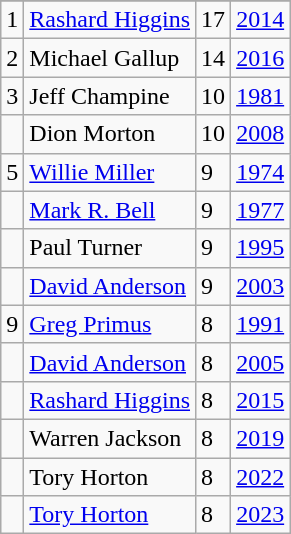<table class="wikitable">
<tr>
</tr>
<tr>
<td>1</td>
<td><a href='#'>Rashard Higgins</a></td>
<td>17</td>
<td><a href='#'>2014</a></td>
</tr>
<tr>
<td>2</td>
<td>Michael Gallup</td>
<td>14</td>
<td><a href='#'>2016</a></td>
</tr>
<tr>
<td>3</td>
<td>Jeff Champine</td>
<td>10</td>
<td><a href='#'>1981</a></td>
</tr>
<tr>
<td></td>
<td>Dion Morton</td>
<td>10</td>
<td><a href='#'>2008</a></td>
</tr>
<tr>
<td>5</td>
<td><a href='#'>Willie Miller</a></td>
<td>9</td>
<td><a href='#'>1974</a></td>
</tr>
<tr>
<td></td>
<td><a href='#'>Mark R. Bell</a></td>
<td>9</td>
<td><a href='#'>1977</a></td>
</tr>
<tr>
<td></td>
<td>Paul Turner</td>
<td>9</td>
<td><a href='#'>1995</a></td>
</tr>
<tr>
<td></td>
<td><a href='#'>David Anderson</a></td>
<td>9</td>
<td><a href='#'>2003</a></td>
</tr>
<tr>
<td>9</td>
<td><a href='#'>Greg Primus</a></td>
<td>8</td>
<td><a href='#'>1991</a></td>
</tr>
<tr>
<td></td>
<td><a href='#'>David Anderson</a></td>
<td>8</td>
<td><a href='#'>2005</a></td>
</tr>
<tr>
<td></td>
<td><a href='#'>Rashard Higgins</a></td>
<td>8</td>
<td><a href='#'>2015</a></td>
</tr>
<tr>
<td></td>
<td>Warren Jackson</td>
<td>8</td>
<td><a href='#'>2019</a></td>
</tr>
<tr>
<td></td>
<td>Tory Horton</td>
<td>8</td>
<td><a href='#'>2022</a></td>
</tr>
<tr>
<td></td>
<td><a href='#'>Tory Horton</a></td>
<td>8</td>
<td><a href='#'>2023</a></td>
</tr>
</table>
